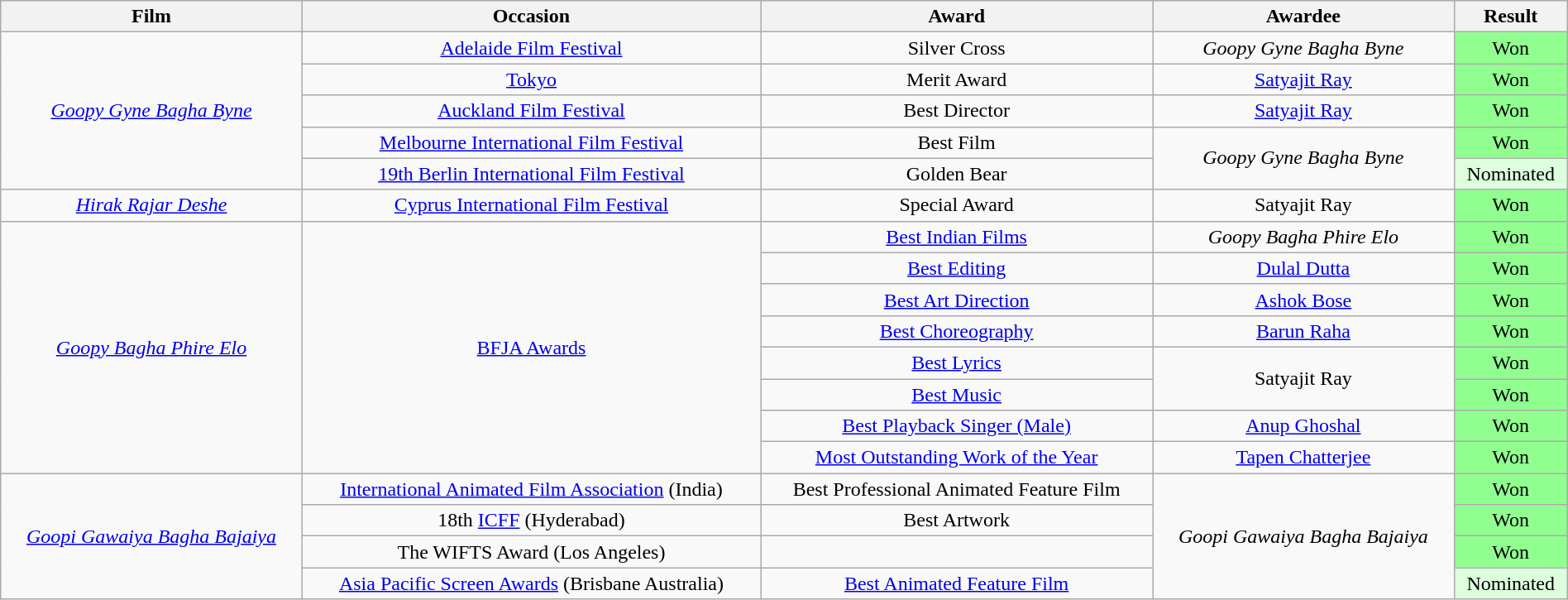<table class="wikitable" style="text-align:center;" width="100%">
<tr>
<th>Film</th>
<th>Occasion</th>
<th>Award</th>
<th>Awardee</th>
<th>Result</th>
</tr>
<tr>
<td rowspan="5" style="text-align:center;"><em><a href='#'>Goopy Gyne Bagha Byne</a></em></td>
<td><a href='#'>Adelaide Film Festival</a></td>
<td>Silver Cross</td>
<td><em>Goopy Gyne Bagha Byne</em></td>
<td style="background:#90ff90">Won</td>
</tr>
<tr>
<td><a href='#'>Tokyo</a></td>
<td>Merit Award</td>
<td><a href='#'>Satyajit Ray</a></td>
<td style="background:#90ff90">Won</td>
</tr>
<tr>
<td><a href='#'>Auckland Film Festival</a></td>
<td>Best Director</td>
<td><a href='#'>Satyajit Ray</a></td>
<td style="background:#90ff90">Won</td>
</tr>
<tr>
<td><a href='#'>Melbourne International Film Festival</a></td>
<td>Best Film</td>
<td rowspan="2"><em>Goopy Gyne Bagha Byne</em></td>
<td style="background:#90ff90">Won</td>
</tr>
<tr>
<td><a href='#'>19th Berlin International Film Festival</a></td>
<td>Golden Bear</td>
<td style="background:#dfd;">Nominated</td>
</tr>
<tr>
<td><em><a href='#'>Hirak Rajar Deshe</a></em></td>
<td><a href='#'>Cyprus International Film Festival</a></td>
<td>Special Award</td>
<td>Satyajit Ray</td>
<td style="background:#90ff90">Won</td>
</tr>
<tr>
<td rowspan="8" style="text-align:center;"><em><a href='#'>Goopy Bagha Phire Elo</a></em></td>
<td rowspan="8" style="text-align:center;"><a href='#'>BFJA Awards</a></td>
<td><a href='#'>Best Indian Films</a></td>
<td><em>Goopy Bagha Phire Elo</em></td>
<td style="background:#90ff90">Won</td>
</tr>
<tr>
<td><a href='#'>Best Editing</a></td>
<td><a href='#'>Dulal Dutta</a></td>
<td style="background:#90ff90">Won</td>
</tr>
<tr>
<td><a href='#'>Best Art Direction</a></td>
<td><a href='#'>Ashok Bose</a></td>
<td style="background:#90ff90">Won</td>
</tr>
<tr>
<td><a href='#'>Best Choreography</a></td>
<td><a href='#'>Barun Raha</a></td>
<td style="background:#90ff90">Won</td>
</tr>
<tr>
<td><a href='#'>Best Lyrics</a></td>
<td rowspan="2" style="text-align:center;">Satyajit Ray</td>
<td style="background:#90ff90">Won</td>
</tr>
<tr>
<td><a href='#'>Best Music</a></td>
<td style="background:#90ff90">Won</td>
</tr>
<tr>
<td><a href='#'>Best Playback Singer (Male)</a></td>
<td><a href='#'>Anup Ghoshal</a></td>
<td style="background:#90ff90">Won</td>
</tr>
<tr>
<td><a href='#'>Most Outstanding Work of the Year</a></td>
<td><a href='#'>Tapen Chatterjee</a></td>
<td style="background:#90ff90">Won</td>
</tr>
<tr>
<td rowspan="4" style="text-align:center;"><em><a href='#'>Goopi Gawaiya Bagha Bajaiya</a></em></td>
<td><a href='#'>International Animated Film Association</a> (India)</td>
<td>Best Professional Animated Feature Film</td>
<td rowspan="4" style="text-align:center;"><em>Goopi Gawaiya Bagha Bajaiya</em></td>
<td style="background:#90ff90">Won</td>
</tr>
<tr>
<td>18th <a href='#'>ICFF</a> (Hyderabad)</td>
<td>Best Artwork</td>
<td style="background:#90ff90">Won</td>
</tr>
<tr>
<td>The WIFTS Award (Los Angeles)</td>
<td></td>
<td style="background:#90ff90">Won</td>
</tr>
<tr>
<td><a href='#'>Asia Pacific Screen Awards</a> (Brisbane Australia)</td>
<td><a href='#'>Best Animated Feature Film</a></td>
<td style="background:#dfd;">Nominated</td>
</tr>
</table>
